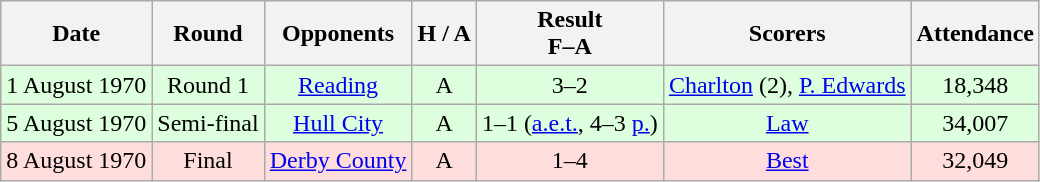<table class="wikitable" style="text-align:center">
<tr>
<th>Date</th>
<th>Round</th>
<th>Opponents</th>
<th>H / A</th>
<th>Result<br>F–A</th>
<th>Scorers</th>
<th>Attendance</th>
</tr>
<tr bgcolor="#ddffdd">
<td>1 August 1970</td>
<td>Round 1</td>
<td><a href='#'>Reading</a></td>
<td>A</td>
<td>3–2</td>
<td><a href='#'>Charlton</a> (2), <a href='#'>P. Edwards</a></td>
<td>18,348</td>
</tr>
<tr bgcolor="#ddffdd">
<td>5 August 1970</td>
<td>Semi-final</td>
<td><a href='#'>Hull City</a></td>
<td>A</td>
<td>1–1 (<a href='#'>a.e.t.</a>, 4–3 <a href='#'>p.</a>)</td>
<td><a href='#'>Law</a></td>
<td>34,007</td>
</tr>
<tr bgcolor="#ffdddd">
<td>8 August 1970</td>
<td>Final</td>
<td><a href='#'>Derby County</a></td>
<td>A</td>
<td>1–4</td>
<td><a href='#'>Best</a></td>
<td>32,049</td>
</tr>
</table>
